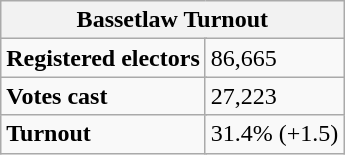<table class="wikitable" border="1">
<tr>
<th colspan="5">Bassetlaw Turnout</th>
</tr>
<tr>
<td colspan="2"><strong>Registered electors</strong></td>
<td colspan="3">86,665</td>
</tr>
<tr>
<td colspan="2"><strong>Votes cast</strong></td>
<td colspan="3">27,223</td>
</tr>
<tr>
<td colspan="2"><strong>Turnout</strong></td>
<td colspan="3">31.4% (+1.5)</td>
</tr>
</table>
